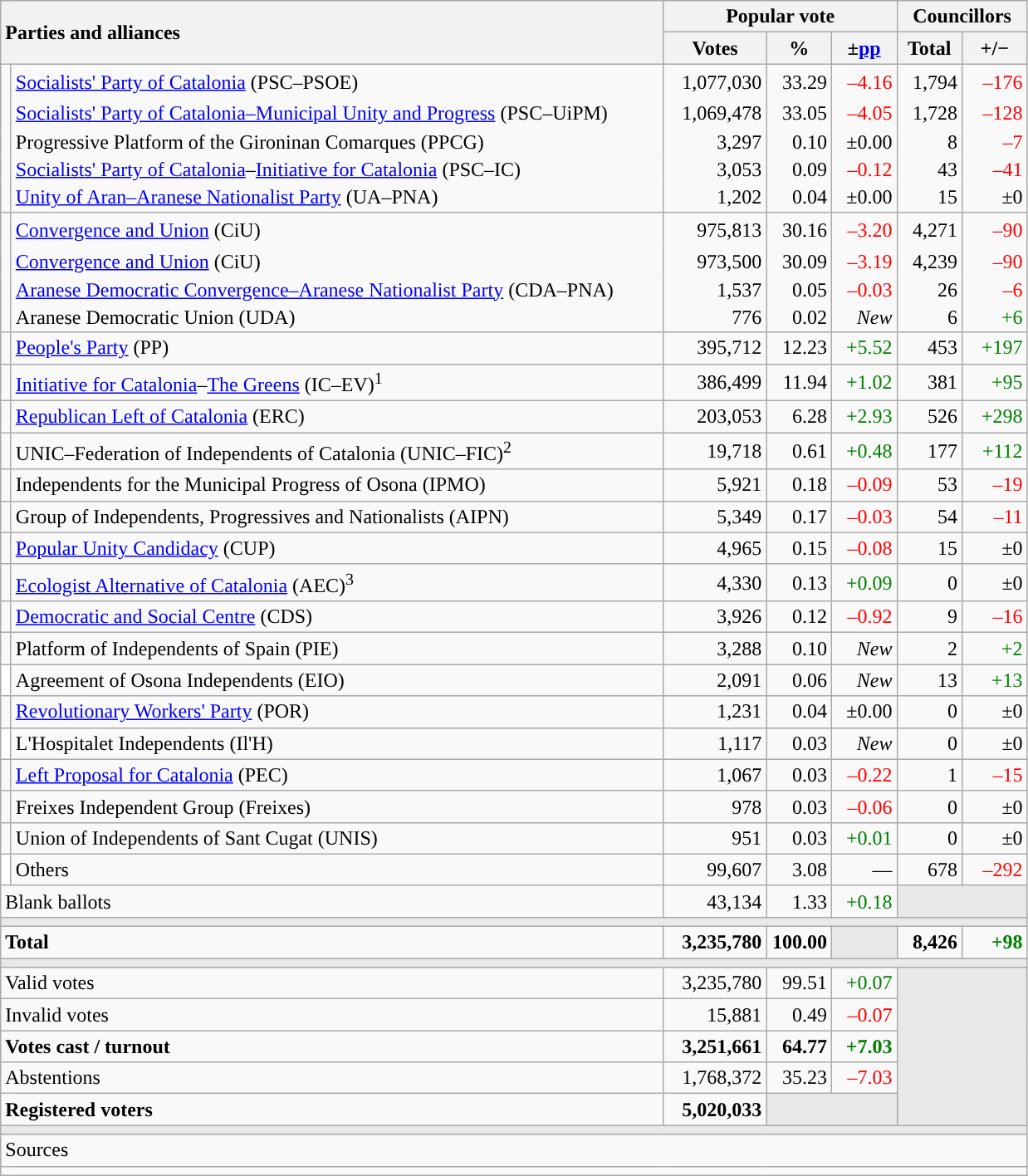<table class="wikitable" style="text-align:right;">
<tr>
<th style="text-align:left;" rowspan="2" colspan="2" width="525">Parties and alliances</th>
<th colspan="3">Popular vote</th>
<th colspan="2">Councillors</th>
</tr>
<tr>
<th width="75">Votes</th>
<th width="45">%</th>
<th width="45">±<a href='#'>pp</a></th>
<th width="45">Total</th>
<th width="45">+/−</th>
</tr>
<tr style="line-height:22px;">
<td width="1" rowspan="5"></td>
<td align="left"><a href='#'>Socialists' Party of Catalonia</a> (PSC–PSOE)</td>
<td>1,077,030</td>
<td>33.29</td>
<td style="color:red;">–4.16</td>
<td>1,794</td>
<td style="color:red;">–176</td>
</tr>
<tr style="border-bottom-style:hidden; border-top-style:hidden; line-height:16px;">
<td align="left"><span><a href='#'>Socialists' Party of Catalonia–Municipal Unity and Progress</a> (PSC–UiPM)</span></td>
<td>1,069,478</td>
<td>33.05</td>
<td style="color:red;">–4.05</td>
<td>1,728</td>
<td style="color:red;">–128</td>
</tr>
<tr style="border-bottom-style:hidden; line-height:16px;">
<td align="left"><span>Progressive Platform of the Gironinan Comarques (PPCG)</span></td>
<td>3,297</td>
<td>0.10</td>
<td>±0.00</td>
<td>8</td>
<td style="color:red;">–7</td>
</tr>
<tr style="border-bottom-style:hidden; line-height:16px;">
<td align="left"><span><a href='#'>Socialists' Party of Catalonia</a>–<a href='#'>Initiative for Catalonia</a> (PSC–IC)</span></td>
<td>3,053</td>
<td>0.09</td>
<td style="color:red;">–0.12</td>
<td>43</td>
<td style="color:red;">–41</td>
</tr>
<tr style="line-height:16px;">
<td align="left"><span><a href='#'>Unity of Aran–Aranese Nationalist Party</a> (UA–PNA)</span></td>
<td>1,202</td>
<td>0.04</td>
<td>±0.00</td>
<td>15</td>
<td>±0</td>
</tr>
<tr style="line-height:22px;">
<td rowspan="4" style="color:inherit;background:"></td>
<td align="left"><a href='#'>Convergence and Union</a> (CiU)</td>
<td>975,813</td>
<td>30.16</td>
<td style="color:red;">–3.20</td>
<td>4,271</td>
<td style="color:red;">–90</td>
</tr>
<tr style="border-bottom-style:hidden; border-top-style:hidden; line-height:16px;">
<td align="left"><span><a href='#'>Convergence and Union</a> (CiU)</span></td>
<td>973,500</td>
<td>30.09</td>
<td style="color:red;">–3.19</td>
<td>4,239</td>
<td style="color:red;">–90</td>
</tr>
<tr style="border-bottom-style:hidden; line-height:16px;">
<td align="left"><span><a href='#'>Aranese Democratic Convergence–Aranese Nationalist Party</a> (CDA–PNA)</span></td>
<td>1,537</td>
<td>0.05</td>
<td style="color:red;">–0.03</td>
<td>26</td>
<td style="color:red;">–6</td>
</tr>
<tr style="line-height:16px;">
<td align="left"><span>Aranese Democratic Union (UDA)</span></td>
<td>776</td>
<td>0.02</td>
<td><em>New</em></td>
<td>6</td>
<td style="color:green;">+6</td>
</tr>
<tr>
<td style="color:inherit;background:"></td>
<td align="left"><a href='#'>People's Party</a> (PP)</td>
<td>395,712</td>
<td>12.23</td>
<td style="color:green;">+5.52</td>
<td>453</td>
<td style="color:green;">+197</td>
</tr>
<tr>
<td style="color:inherit;background:"></td>
<td align="left"><a href='#'>Initiative for Catalonia</a>–<a href='#'>The Greens</a> (IC–EV)<sup>1</sup></td>
<td>386,499</td>
<td>11.94</td>
<td style="color:green;">+1.02</td>
<td>381</td>
<td style="color:green;">+95</td>
</tr>
<tr>
<td style="color:inherit;background:"></td>
<td align="left"><a href='#'>Republican Left of Catalonia</a> (ERC)</td>
<td>203,053</td>
<td>6.28</td>
<td style="color:green;">+2.93</td>
<td>526</td>
<td style="color:green;">+298</td>
</tr>
<tr>
<td style="color:inherit;background:"></td>
<td align="left">UNIC–Federation of Independents of Catalonia (UNIC–FIC)<sup>2</sup></td>
<td>19,718</td>
<td>0.61</td>
<td style="color:green;">+0.48</td>
<td>177</td>
<td style="color:green;">+112</td>
</tr>
<tr>
<td style="color:inherit;background:"></td>
<td align="left">Independents for the Municipal Progress of Osona (IPMO)</td>
<td>5,921</td>
<td>0.18</td>
<td style="color:red;">–0.09</td>
<td>53</td>
<td style="color:red;">–19</td>
</tr>
<tr>
<td style="color:inherit;background:"></td>
<td align="left">Group of Independents, Progressives and Nationalists (AIPN)</td>
<td>5,349</td>
<td>0.17</td>
<td style="color:red;">–0.03</td>
<td>54</td>
<td style="color:red;">–11</td>
</tr>
<tr>
<td style="color:inherit;background:"></td>
<td align="left"><a href='#'>Popular Unity Candidacy</a> (CUP)</td>
<td>4,965</td>
<td>0.15</td>
<td style="color:red;">–0.08</td>
<td>15</td>
<td>±0</td>
</tr>
<tr>
<td style="color:inherit;background:"></td>
<td align="left"><a href='#'>Ecologist Alternative of Catalonia</a> (AEC)<sup>3</sup></td>
<td>4,330</td>
<td>0.13</td>
<td style="color:green;">+0.09</td>
<td>0</td>
<td>±0</td>
</tr>
<tr>
<td style="color:inherit;background:"></td>
<td align="left"><a href='#'>Democratic and Social Centre</a> (CDS)</td>
<td>3,926</td>
<td>0.12</td>
<td style="color:red;">–0.92</td>
<td>9</td>
<td style="color:red;">–16</td>
</tr>
<tr>
<td style="color:inherit;background:"></td>
<td align="left">Platform of Independents of Spain (PIE)</td>
<td>3,288</td>
<td>0.10</td>
<td><em>New</em></td>
<td>2</td>
<td style="color:green;">+2</td>
</tr>
<tr>
<td bgcolor="white"></td>
<td align="left">Agreement of Osona Independents (EIO)</td>
<td>2,091</td>
<td>0.06</td>
<td><em>New</em></td>
<td>13</td>
<td style="color:green;">+13</td>
</tr>
<tr>
<td style="color:inherit;background:"></td>
<td align="left"><a href='#'>Revolutionary Workers' Party</a> (POR)</td>
<td>1,231</td>
<td>0.04</td>
<td>±0.00</td>
<td>0</td>
<td>±0</td>
</tr>
<tr>
<td bgcolor="white"></td>
<td align="left">L'Hospitalet Independents (Il'H)</td>
<td>1,117</td>
<td>0.03</td>
<td><em>New</em></td>
<td>0</td>
<td>±0</td>
</tr>
<tr>
<td style="color:inherit;background:"></td>
<td align="left"><a href='#'>Left Proposal for Catalonia</a> (PEC)</td>
<td>1,067</td>
<td>0.03</td>
<td style="color:red;">–0.22</td>
<td>1</td>
<td style="color:red;">–15</td>
</tr>
<tr>
<td style="color:inherit;background:"></td>
<td align="left">Freixes Independent Group (Freixes)</td>
<td>978</td>
<td>0.03</td>
<td style="color:red;">–0.06</td>
<td>0</td>
<td>±0</td>
</tr>
<tr>
<td style="color:inherit;background:"></td>
<td align="left">Union of Independents of Sant Cugat (UNIS)</td>
<td>951</td>
<td>0.03</td>
<td style="color:green;">+0.01</td>
<td>0</td>
<td>±0</td>
</tr>
<tr>
<td bgcolor="white"></td>
<td align="left">Others</td>
<td>99,607</td>
<td>3.08</td>
<td>—</td>
<td>678</td>
<td style="color:red;">–292</td>
</tr>
<tr>
<td align="left" colspan="2">Blank ballots</td>
<td>43,134</td>
<td>1.33</td>
<td style="color:green;">+0.18</td>
<td style="color:inherit;background:#E9E9E9" colspan="2"></td>
</tr>
<tr>
<td colspan="7" style="color:inherit;background:#E9E9E9"></td>
</tr>
<tr style="font-weight:bold;">
<td align="left" colspan="2">Total</td>
<td>3,235,780</td>
<td>100.00</td>
<td bgcolor="#E9E9E9"></td>
<td>8,426</td>
<td style="color:green;">+98</td>
</tr>
<tr>
<td colspan="7" style="color:inherit;background:#E9E9E9"></td>
</tr>
<tr>
<td align="left" colspan="2">Valid votes</td>
<td>3,235,780</td>
<td>99.51</td>
<td style="color:green;">+0.07</td>
<td bgcolor="#E9E9E9" colspan="2" rowspan="5"></td>
</tr>
<tr>
<td align="left" colspan="2">Invalid votes</td>
<td>15,881</td>
<td>0.49</td>
<td style="color:red;">–0.07</td>
</tr>
<tr style="font-weight:bold;">
<td align="left" colspan="2">Votes cast / turnout</td>
<td>3,251,661</td>
<td>64.77</td>
<td style="color:green;">+7.03</td>
</tr>
<tr>
<td align="left" colspan="2">Abstentions</td>
<td>1,768,372</td>
<td>35.23</td>
<td style="color:red;">–7.03</td>
</tr>
<tr style="font-weight:bold;">
<td align="left" colspan="2">Registered voters</td>
<td>5,020,033</td>
<td bgcolor="#E9E9E9" colspan="2"></td>
</tr>
<tr>
<td colspan="7" style="color:inherit;background:#E9E9E9"></td>
</tr>
<tr>
<td align="left" colspan="7">Sources</td>
</tr>
<tr>
<td colspan="7" style="text-align:left; max-width:790px;"></td>
</tr>
</table>
